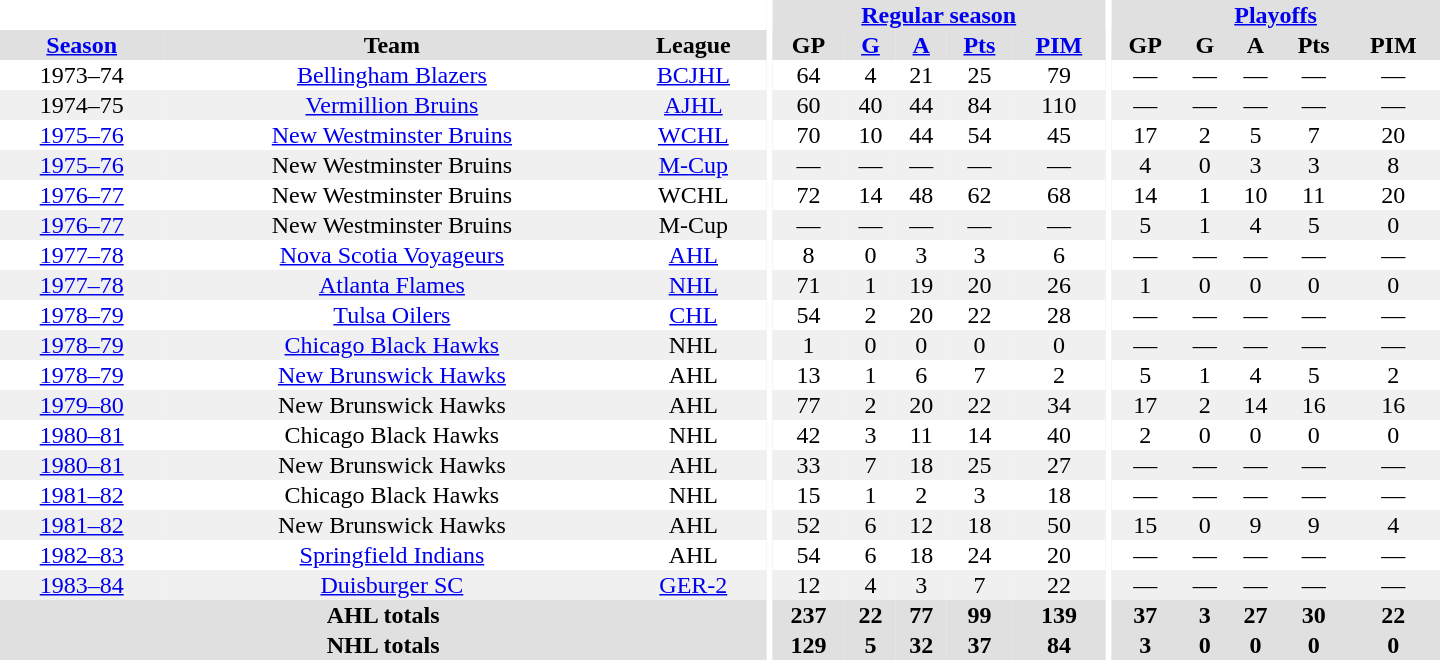<table border="0" cellpadding="1" cellspacing="0" style="text-align:center; width:60em">
<tr bgcolor="#e0e0e0">
<th colspan="3" bgcolor="#ffffff"></th>
<th rowspan="100" bgcolor="#ffffff"></th>
<th colspan="5"><a href='#'>Regular season</a></th>
<th rowspan="100" bgcolor="#ffffff"></th>
<th colspan="5"><a href='#'>Playoffs</a></th>
</tr>
<tr bgcolor="#e0e0e0">
<th><a href='#'>Season</a></th>
<th>Team</th>
<th>League</th>
<th>GP</th>
<th><a href='#'>G</a></th>
<th><a href='#'>A</a></th>
<th><a href='#'>Pts</a></th>
<th><a href='#'>PIM</a></th>
<th>GP</th>
<th>G</th>
<th>A</th>
<th>Pts</th>
<th>PIM</th>
</tr>
<tr>
<td>1973–74</td>
<td><a href='#'>Bellingham Blazers</a></td>
<td><a href='#'>BCJHL</a></td>
<td>64</td>
<td>4</td>
<td>21</td>
<td>25</td>
<td>79</td>
<td>—</td>
<td>—</td>
<td>—</td>
<td>—</td>
<td>—</td>
</tr>
<tr bgcolor="#f0f0f0">
<td>1974–75</td>
<td><a href='#'>Vermillion Bruins</a></td>
<td><a href='#'>AJHL</a></td>
<td>60</td>
<td>40</td>
<td>44</td>
<td>84</td>
<td>110</td>
<td>—</td>
<td>—</td>
<td>—</td>
<td>—</td>
<td>—</td>
</tr>
<tr>
<td><a href='#'>1975–76</a></td>
<td><a href='#'>New Westminster Bruins</a></td>
<td><a href='#'>WCHL</a></td>
<td>70</td>
<td>10</td>
<td>44</td>
<td>54</td>
<td>45</td>
<td>17</td>
<td>2</td>
<td>5</td>
<td>7</td>
<td>20</td>
</tr>
<tr bgcolor="#f0f0f0">
<td><a href='#'>1975–76</a></td>
<td>New Westminster Bruins</td>
<td><a href='#'>M-Cup</a></td>
<td>—</td>
<td>—</td>
<td>—</td>
<td>—</td>
<td>—</td>
<td>4</td>
<td>0</td>
<td>3</td>
<td>3</td>
<td>8</td>
</tr>
<tr>
<td><a href='#'>1976–77</a></td>
<td>New Westminster Bruins</td>
<td>WCHL</td>
<td>72</td>
<td>14</td>
<td>48</td>
<td>62</td>
<td>68</td>
<td>14</td>
<td>1</td>
<td>10</td>
<td>11</td>
<td>20</td>
</tr>
<tr bgcolor="#f0f0f0">
<td><a href='#'>1976–77</a></td>
<td>New Westminster Bruins</td>
<td>M-Cup</td>
<td>—</td>
<td>—</td>
<td>—</td>
<td>—</td>
<td>—</td>
<td>5</td>
<td>1</td>
<td>4</td>
<td>5</td>
<td>0</td>
</tr>
<tr>
<td><a href='#'>1977–78</a></td>
<td><a href='#'>Nova Scotia Voyageurs</a></td>
<td><a href='#'>AHL</a></td>
<td>8</td>
<td>0</td>
<td>3</td>
<td>3</td>
<td>6</td>
<td>—</td>
<td>—</td>
<td>—</td>
<td>—</td>
<td>—</td>
</tr>
<tr bgcolor="#f0f0f0">
<td><a href='#'>1977–78</a></td>
<td><a href='#'>Atlanta Flames</a></td>
<td><a href='#'>NHL</a></td>
<td>71</td>
<td>1</td>
<td>19</td>
<td>20</td>
<td>26</td>
<td>1</td>
<td>0</td>
<td>0</td>
<td>0</td>
<td>0</td>
</tr>
<tr>
<td><a href='#'>1978–79</a></td>
<td><a href='#'>Tulsa Oilers</a></td>
<td><a href='#'>CHL</a></td>
<td>54</td>
<td>2</td>
<td>20</td>
<td>22</td>
<td>28</td>
<td>—</td>
<td>—</td>
<td>—</td>
<td>—</td>
<td>—</td>
</tr>
<tr bgcolor="#f0f0f0">
<td><a href='#'>1978–79</a></td>
<td><a href='#'>Chicago Black Hawks</a></td>
<td>NHL</td>
<td>1</td>
<td>0</td>
<td>0</td>
<td>0</td>
<td>0</td>
<td>—</td>
<td>—</td>
<td>—</td>
<td>—</td>
<td>—</td>
</tr>
<tr>
<td><a href='#'>1978–79</a></td>
<td><a href='#'>New Brunswick Hawks</a></td>
<td>AHL</td>
<td>13</td>
<td>1</td>
<td>6</td>
<td>7</td>
<td>2</td>
<td>5</td>
<td>1</td>
<td>4</td>
<td>5</td>
<td>2</td>
</tr>
<tr bgcolor="#f0f0f0">
<td><a href='#'>1979–80</a></td>
<td>New Brunswick Hawks</td>
<td>AHL</td>
<td>77</td>
<td>2</td>
<td>20</td>
<td>22</td>
<td>34</td>
<td>17</td>
<td>2</td>
<td>14</td>
<td>16</td>
<td>16</td>
</tr>
<tr>
<td><a href='#'>1980–81</a></td>
<td>Chicago Black Hawks</td>
<td>NHL</td>
<td>42</td>
<td>3</td>
<td>11</td>
<td>14</td>
<td>40</td>
<td>2</td>
<td>0</td>
<td>0</td>
<td>0</td>
<td>0</td>
</tr>
<tr bgcolor="#f0f0f0">
<td><a href='#'>1980–81</a></td>
<td>New Brunswick Hawks</td>
<td>AHL</td>
<td>33</td>
<td>7</td>
<td>18</td>
<td>25</td>
<td>27</td>
<td>—</td>
<td>—</td>
<td>—</td>
<td>—</td>
<td>—</td>
</tr>
<tr>
<td><a href='#'>1981–82</a></td>
<td>Chicago Black Hawks</td>
<td>NHL</td>
<td>15</td>
<td>1</td>
<td>2</td>
<td>3</td>
<td>18</td>
<td>—</td>
<td>—</td>
<td>—</td>
<td>—</td>
<td>—</td>
</tr>
<tr bgcolor="#f0f0f0">
<td><a href='#'>1981–82</a></td>
<td>New Brunswick Hawks</td>
<td>AHL</td>
<td>52</td>
<td>6</td>
<td>12</td>
<td>18</td>
<td>50</td>
<td>15</td>
<td>0</td>
<td>9</td>
<td>9</td>
<td>4</td>
</tr>
<tr>
<td><a href='#'>1982–83</a></td>
<td><a href='#'>Springfield Indians</a></td>
<td>AHL</td>
<td>54</td>
<td>6</td>
<td>18</td>
<td>24</td>
<td>20</td>
<td>—</td>
<td>—</td>
<td>—</td>
<td>—</td>
<td>—</td>
</tr>
<tr bgcolor="#f0f0f0">
<td><a href='#'>1983–84</a></td>
<td><a href='#'>Duisburger SC</a></td>
<td><a href='#'>GER-2</a></td>
<td>12</td>
<td>4</td>
<td>3</td>
<td>7</td>
<td>22</td>
<td>—</td>
<td>—</td>
<td>—</td>
<td>—</td>
<td>—</td>
</tr>
<tr bgcolor="#e0e0e0">
<th colspan="3">AHL totals</th>
<th>237</th>
<th>22</th>
<th>77</th>
<th>99</th>
<th>139</th>
<th>37</th>
<th>3</th>
<th>27</th>
<th>30</th>
<th>22</th>
</tr>
<tr bgcolor="#e0e0e0">
<th colspan="3">NHL totals</th>
<th>129</th>
<th>5</th>
<th>32</th>
<th>37</th>
<th>84</th>
<th>3</th>
<th>0</th>
<th>0</th>
<th>0</th>
<th>0</th>
</tr>
</table>
